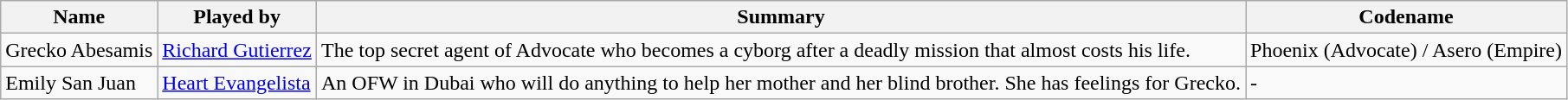<table class="wikitable">
<tr>
<th>Name</th>
<th>Played by</th>
<th>Summary</th>
<th>Codename</th>
</tr>
<tr>
<td>Grecko Abesamis</td>
<td><a href='#'>Richard Gutierrez</a></td>
<td>The top secret agent of Advocate who becomes a cyborg after a deadly mission that almost costs his life.</td>
<td>Phoenix (Advocate) / Asero (Empire)</td>
</tr>
<tr>
<td>Emily San Juan</td>
<td><a href='#'>Heart Evangelista</a></td>
<td>An OFW in Dubai who will do anything to help her mother and her blind brother. She has feelings for Grecko.</td>
<td>-</td>
</tr>
</table>
